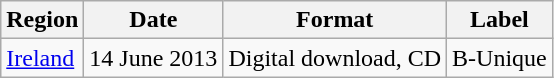<table class=wikitable>
<tr>
<th>Region</th>
<th>Date</th>
<th>Format</th>
<th>Label</th>
</tr>
<tr>
<td><a href='#'>Ireland</a></td>
<td>14 June 2013</td>
<td>Digital download, CD</td>
<td>B-Unique</td>
</tr>
</table>
